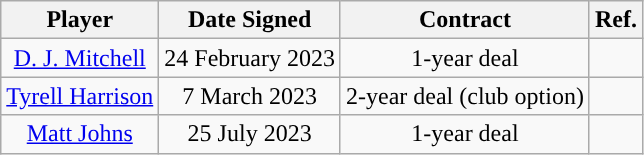<table class="wikitable sortable sortable" style="text-align: center">
<tr>
<th>Player</th>
<th>Date Signed</th>
<th>Contract</th>
<th>Ref.</th>
</tr>
<tr>
<td><a href='#'>D. J. Mitchell</a></td>
<td>24 February 2023</td>
<td>1-year deal</td>
<td></td>
</tr>
<tr>
<td><a href='#'>Tyrell Harrison</a></td>
<td>7 March 2023</td>
<td>2-year deal (club option)</td>
<td></td>
</tr>
<tr>
<td><a href='#'>Matt Johns</a></td>
<td>25 July 2023</td>
<td>1-year deal</td>
<td></td>
</tr>
</table>
